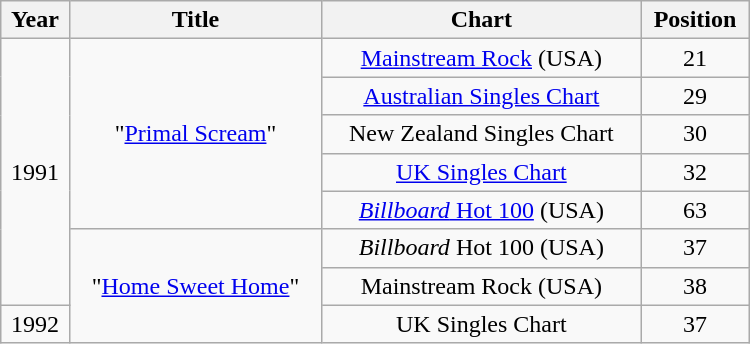<table class="wikitable" width="500px">
<tr>
<th align="center">Year</th>
<th align="center">Title</th>
<th align="center">Chart</th>
<th align="center">Position</th>
</tr>
<tr>
<td align="center" rowspan="7">1991</td>
<td align="center" rowspan="5">"<a href='#'>Primal Scream</a>"</td>
<td align="center"><a href='#'>Mainstream Rock</a> (USA)</td>
<td align="center">21</td>
</tr>
<tr>
<td align="center"><a href='#'>Australian Singles Chart</a></td>
<td align="center">29</td>
</tr>
<tr>
<td align="center">New Zealand Singles Chart</td>
<td align="center">30</td>
</tr>
<tr>
<td align="center"><a href='#'>UK Singles Chart</a></td>
<td align="center">32</td>
</tr>
<tr>
<td align="center"><a href='#'><em>Billboard</em> Hot 100</a> (USA)</td>
<td align="center">63</td>
</tr>
<tr>
<td align="center" rowspan="3">"<a href='#'>Home Sweet Home</a>"</td>
<td align="center"><em>Billboard</em> Hot 100 (USA)</td>
<td align="center">37</td>
</tr>
<tr>
<td align="center">Mainstream Rock (USA)</td>
<td align="center">38</td>
</tr>
<tr>
<td align="center">1992</td>
<td align="center">UK Singles Chart</td>
<td align="center">37</td>
</tr>
</table>
